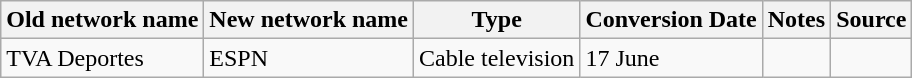<table class="wikitable">
<tr>
<th>Old network name</th>
<th>New network name</th>
<th>Type</th>
<th>Conversion Date</th>
<th>Notes</th>
<th>Source</th>
</tr>
<tr>
<td>TVA Deportes</td>
<td>ESPN</td>
<td>Cable television</td>
<td>17 June</td>
<td></td>
<td></td>
</tr>
</table>
